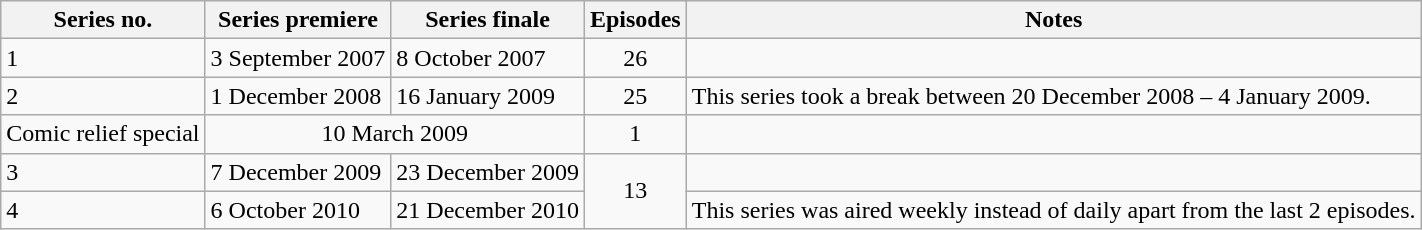<table class="wikitable">
<tr>
<th>Series no.</th>
<th>Series premiere</th>
<th>Series finale</th>
<th>Episodes</th>
<th>Notes</th>
</tr>
<tr>
<td>1</td>
<td>3 September 2007</td>
<td>8 October 2007</td>
<td style="text-align:center;">26</td>
<td></td>
</tr>
<tr>
<td>2</td>
<td>1 December 2008</td>
<td>16 January 2009</td>
<td style="text-align:center;">25</td>
<td>This series took a break between 20 December 2008 – 4 January 2009.</td>
</tr>
<tr>
<td>Comic relief special</td>
<td colspan=2 style="text-align:center;">10 March 2009</td>
<td style="text-align:center;">1</td>
<td></td>
</tr>
<tr>
<td>3</td>
<td>7 December 2009</td>
<td>23 December 2009</td>
<td rowspan=2 style="text-align:center;">13</td>
<td></td>
</tr>
<tr>
<td>4</td>
<td>6 October 2010</td>
<td>21 December 2010</td>
<td>This series was aired weekly instead of daily apart from the last 2 episodes.</td>
</tr>
</table>
